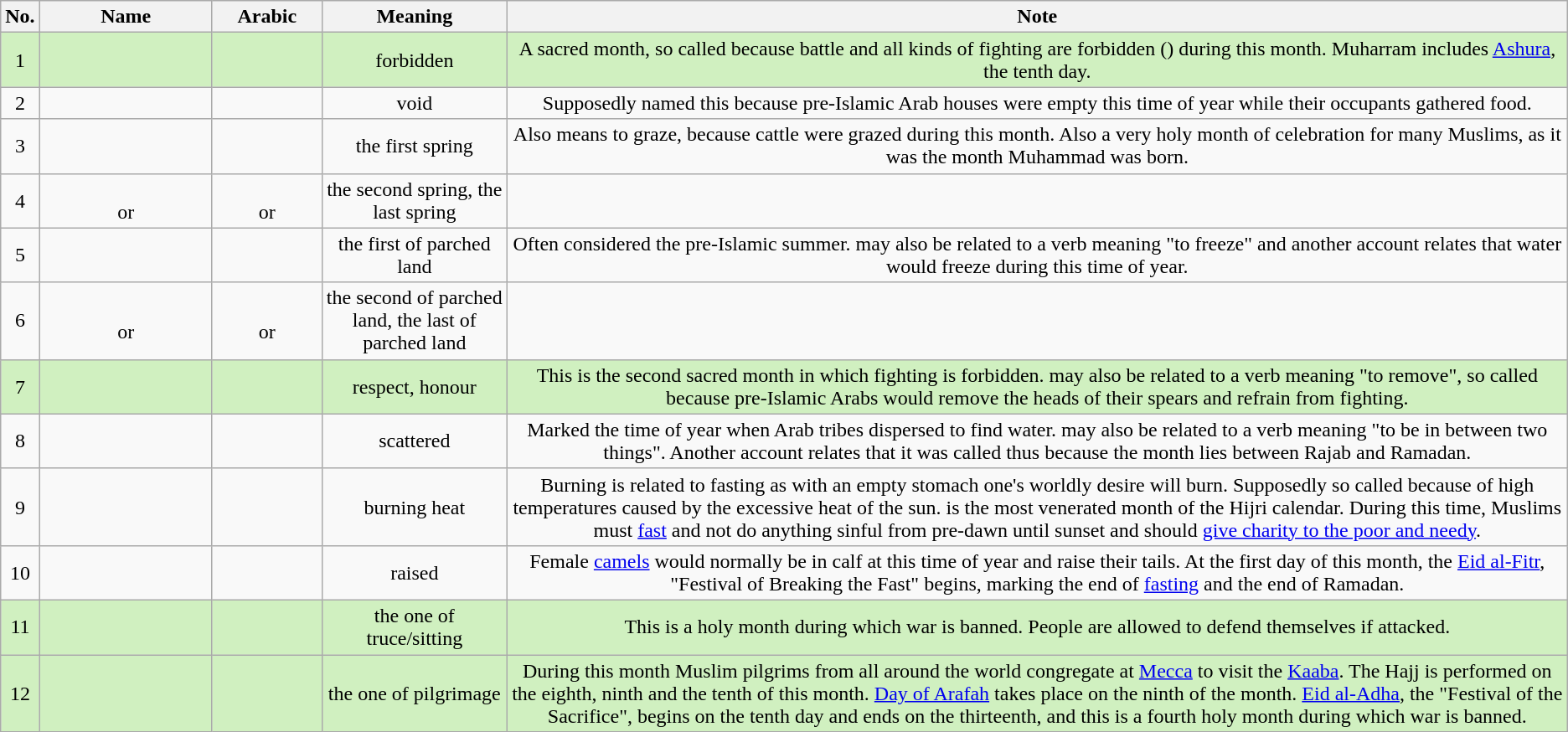<table class="wikitable sortable plainrowheaders" style="text-align: center">
<tr>
<th scope="col" width="20">No.</th>
<th scope="col" width="130">Name</th>
<th scope="col" width="80">Arabic</th>
<th scope="col" width="140">Meaning</th>
<th>Note</th>
</tr>
<tr>
<td style="background:#D0F0C0; text-align:center;">1</td>
<td style="background:#D0F0C0; text-align:center;"><a href='#'></a></td>
<td style="background:#D0F0C0; text-align:center;"></td>
<td style="background:#D0F0C0; text-align:center;">forbidden</td>
<td style="background:#D0F0C0; text-align:center;">A sacred month, so called because battle and all kinds of fighting are forbidden () during this month. Muharram includes <a href='#'>Ashura</a>, the tenth day.</td>
</tr>
<tr>
<td>2</td>
<td><a href='#'></a></td>
<td></td>
<td>void</td>
<td>Supposedly named this because pre-Islamic Arab houses were empty this time of year while their occupants gathered food.</td>
</tr>
<tr>
<td>3</td>
<td><a href='#'></a></td>
<td></td>
<td>the first spring</td>
<td>Also means to graze, because cattle were grazed during this month. Also a very holy month of celebration for many Muslims, as it was the month Muhammad was born.</td>
</tr>
<tr>
<td>4</td>
<td><a href='#'></a><br>or<br></td>
<td><br>or<br></td>
<td>the second spring, the last spring</td>
<td></td>
</tr>
<tr>
<td>5</td>
<td><a href='#'></a></td>
<td></td>
<td>the first of parched land</td>
<td>Often considered the pre-Islamic summer.  may also be related to a verb meaning "to freeze" and another account relates that water would freeze during this time of year.</td>
</tr>
<tr>
<td>6</td>
<td><a href='#'></a><br>or<br></td>
<td><br>or<br></td>
<td>the second of parched land, the last of parched land</td>
<td></td>
</tr>
<tr>
<td style="background:#D0F0C0; text-align:center;">7</td>
<td style="background:#D0F0C0; text-align:center;"></td>
<td style="background:#D0F0C0; text-align:center;"></td>
<td style="background:#D0F0C0; text-align:center;">respect, honour</td>
<td style="background:#D0F0C0; text-align:center;">This is the second sacred month in which fighting is forbidden.  may also be related to a verb meaning "to remove", so called because pre-Islamic Arabs would remove the heads of their spears and refrain from fighting.</td>
</tr>
<tr>
<td>8</td>
<td><a href='#'></a></td>
<td></td>
<td>scattered</td>
<td>Marked the time of year when Arab tribes dispersed to find water.  may also be related to a verb meaning "to be in between two things". Another account relates that it was called thus because the month lies between Rajab and Ramadan.</td>
</tr>
<tr>
<td>9</td>
<td><a href='#'></a></td>
<td></td>
<td>burning heat</td>
<td>Burning is related to fasting as with an empty stomach one's worldly desire will burn. Supposedly so called because of high temperatures caused by the excessive heat of the sun.  is the most venerated month of the Hijri calendar. During this time, Muslims must <a href='#'>fast</a> and not do anything sinful from pre-dawn until sunset and should <a href='#'>give charity to the poor and needy</a>.</td>
</tr>
<tr>
<td>10</td>
<td><a href='#'></a></td>
<td></td>
<td>raised</td>
<td>Female <a href='#'>camels</a> would normally be in calf at this time of year and raise their tails. At the first day of this month, the <a href='#'>Eid al-Fitr</a>, "Festival of Breaking the Fast" begins, marking the end of <a href='#'>fasting</a> and the end of Ramadan.</td>
</tr>
<tr>
<td style="background:#D0F0C0; text-align:center;">11</td>
<td style="background:#D0F0C0; text-align:center;"><a href='#'></a></td>
<td style="background:#D0F0C0; text-align:center;"></td>
<td style="background:#D0F0C0; text-align:center;">the one of truce/sitting</td>
<td style="background:#D0F0C0; text-align:center;">This is a holy month during which war is banned. People are allowed to defend themselves if attacked.</td>
</tr>
<tr>
<td style="background:#D0F0C0; text-align:center;">12</td>
<td style="background:#D0F0C0; text-align:center;"><a href='#'></a></td>
<td style="background:#D0F0C0; text-align:center;"></td>
<td style="background:#D0F0C0; text-align:center;">the one of pilgrimage</td>
<td style="background:#D0F0C0; text-align:center;">During this month Muslim pilgrims from all around the world congregate at <a href='#'>Mecca</a> to visit the <a href='#'>Kaaba</a>. The Hajj is performed on the eighth, ninth and the tenth of this month. <a href='#'>Day of Arafah</a> takes place on the ninth of the month. <a href='#'>Eid al-Adha</a>, the "Festival of the Sacrifice", begins on the tenth day and ends on the thirteenth, and this is a fourth holy month during which war is banned.</td>
</tr>
</table>
